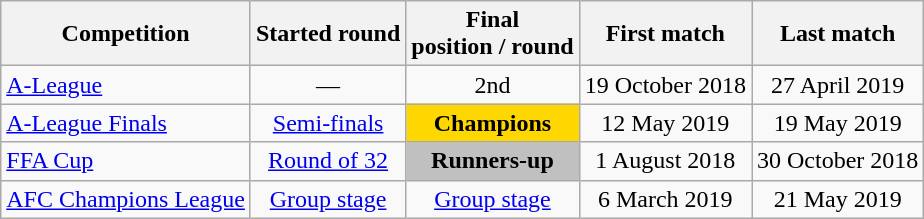<table class="wikitable">
<tr>
<th>Competition</th>
<th>Started round</th>
<th>Final <br>position / round</th>
<th>First match</th>
<th>Last match</th>
</tr>
<tr style="text-align: center">
<td align=left><a href='#'>A-League</a></td>
<td>—</td>
<td>2nd</td>
<td>19 October 2018</td>
<td>27 April 2019</td>
</tr>
<tr style="text-align: center">
<td align=left><a href='#'>A-League Finals</a></td>
<td><a href='#'>Semi-finals</a></td>
<td style="background:gold;"><strong>Champions</strong></td>
<td>12 May 2019</td>
<td>19 May 2019</td>
</tr>
<tr style="text-align: center">
<td align=left><a href='#'>FFA Cup</a></td>
<td><a href='#'>Round of 32</a></td>
<td style="background:silver;"><strong>Runners-up</strong></td>
<td>1 August 2018</td>
<td>30 October 2018</td>
</tr>
<tr style="text-align: center">
<td align=left><a href='#'>AFC Champions League</a></td>
<td><a href='#'>Group stage</a></td>
<td><a href='#'>Group stage</a></td>
<td>6 March 2019</td>
<td>21 May 2019</td>
</tr>
</table>
